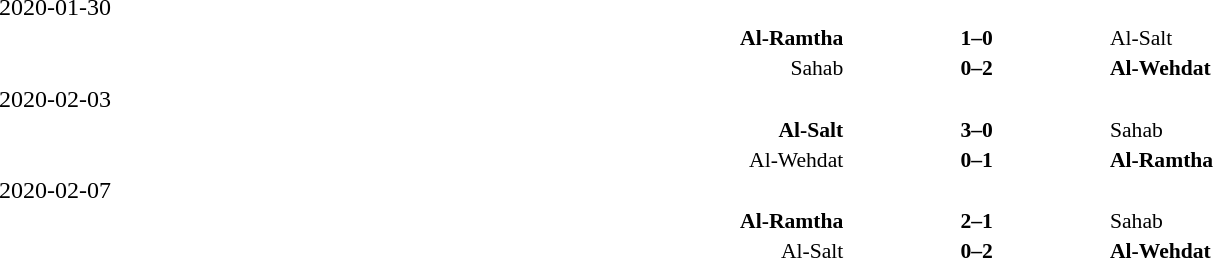<table width="100%" cellspacing="1">
<tr>
<td>2020-01-30</td>
</tr>
<tr style="font-size:90%">
<td align="right"><strong>Al-Ramtha</strong></td>
<td align="center"><strong>1–0</strong></td>
<td>Al-Salt</td>
</tr>
<tr style="font-size:90%">
<td align="right">Sahab</td>
<td align="center"><strong>0–2</strong></td>
<td><strong>Al-Wehdat</strong></td>
</tr>
<tr>
<td>2020-02-03</td>
</tr>
<tr style="font-size:90%">
<td align="right"><strong>Al-Salt</strong></td>
<td align="center"><strong>3–0</strong></td>
<td>Sahab</td>
</tr>
<tr style="font-size:90%">
<td align="right">Al-Wehdat</td>
<td align="center"><strong>0–1</strong></td>
<td><strong>Al-Ramtha</strong></td>
</tr>
<tr>
<td>2020-02-07</td>
</tr>
<tr style="font-size:90%">
<td align="right"><strong>Al-Ramtha</strong></td>
<td align="center"><strong>2–1</strong></td>
<td>Sahab</td>
</tr>
<tr style="font-size:90%">
<td align="right">Al-Salt</td>
<td align="center"><strong>0–2</strong></td>
<td><strong>Al-Wehdat</strong></td>
</tr>
</table>
